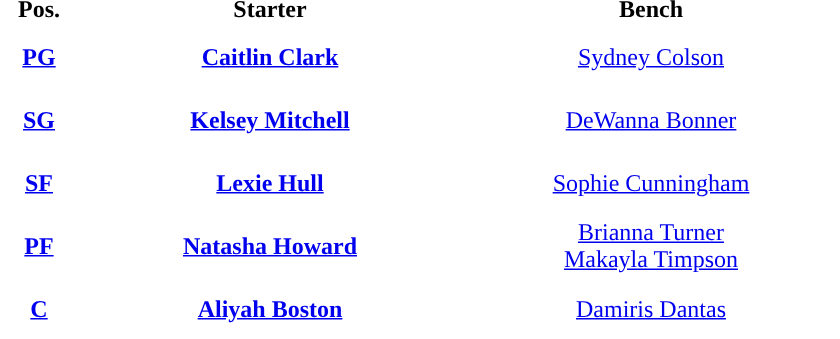<table style="text-align:center; ">
<tr>
<th width="50">Pos.</th>
<th width="250">Starter</th>
<th width="250">Bench</th>
</tr>
<tr style="height:40px; background:white; color:#092C57">
<th><a href='#'><span>PG</span></a></th>
<td><strong><a href='#'>Caitlin Clark</a></strong></td>
<td><a href='#'>Sydney Colson</a></td>
</tr>
<tr style="height:40px; background:white; color:#092C57">
<th><a href='#'><span>SG</span></a></th>
<td><strong><a href='#'>Kelsey Mitchell</a></strong></td>
<td><a href='#'>DeWanna Bonner</a></td>
</tr>
<tr style="height:40px; background:white; color:#092C57">
<th><a href='#'><span>SF</span></a></th>
<td><strong><a href='#'>Lexie Hull</a></strong></td>
<td><a href='#'> Sophie Cunningham</a></td>
</tr>
<tr style="height:40px; background:white; color:#092C57">
<th><a href='#'><span>PF</span></a></th>
<td><strong><a href='#'>Natasha Howard</a></strong></td>
<td><a href='#'>Brianna Turner</a><br><a href='#'>Makayla Timpson</a></td>
</tr>
<tr style="height:40px; background:white; color:#092C57">
<th><a href='#'><span>C</span></a></th>
<td><strong><a href='#'>Aliyah Boston</a></strong></td>
<td><a href='#'>Damiris Dantas</a></td>
</tr>
</table>
